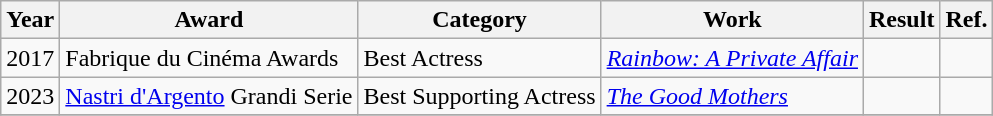<table class="wikitable">
<tr>
<th>Year</th>
<th>Award</th>
<th>Category</th>
<th>Work</th>
<th>Result</th>
<th>Ref.</th>
</tr>
<tr>
<td>2017</td>
<td>Fabrique du Cinéma Awards</td>
<td>Best Actress</td>
<td><em><a href='#'>Rainbow: A Private Affair</a></em></td>
<td></td>
<td></td>
</tr>
<tr>
<td>2023</td>
<td><a href='#'>Nastri d'Argento</a> Grandi Serie</td>
<td>Best Supporting Actress</td>
<td><em><a href='#'>The Good Mothers</a></em></td>
<td></td>
<td></td>
</tr>
<tr>
</tr>
</table>
